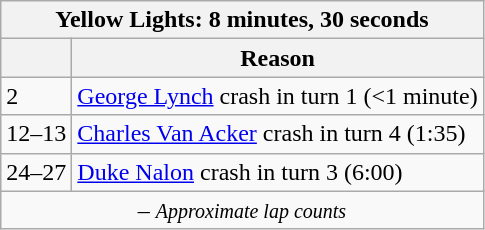<table class="wikitable">
<tr>
<th colspan=2>Yellow Lights: 8 minutes, 30 seconds</th>
</tr>
<tr>
<th></th>
<th>Reason</th>
</tr>
<tr>
<td>2</td>
<td><a href='#'>George Lynch</a> crash in turn 1 (<1 minute)</td>
</tr>
<tr>
<td>12–13</td>
<td><a href='#'>Charles Van Acker</a> crash in turn 4 (1:35)</td>
</tr>
<tr>
<td>24–27</td>
<td><a href='#'>Duke Nalon</a> crash in turn 3 (6:00)</td>
</tr>
<tr>
<td colspan=2 align=center> – <em><small>Approximate lap counts</small></em></td>
</tr>
</table>
